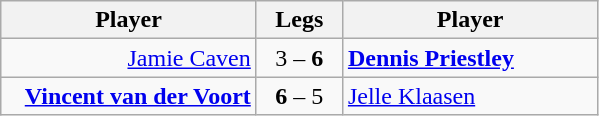<table class=wikitable style="text-align:center">
<tr>
<th width=163>Player</th>
<th width=50>Legs</th>
<th width=163>Player</th>
</tr>
<tr align=left>
<td align=right><a href='#'>Jamie Caven</a> </td>
<td align=center>3 – <strong>6</strong></td>
<td> <strong><a href='#'>Dennis Priestley</a></strong></td>
</tr>
<tr align=left>
<td align=right><strong><a href='#'>Vincent van der Voort</a></strong> </td>
<td align=center><strong>6</strong> – 5</td>
<td> <a href='#'>Jelle Klaasen</a></td>
</tr>
</table>
